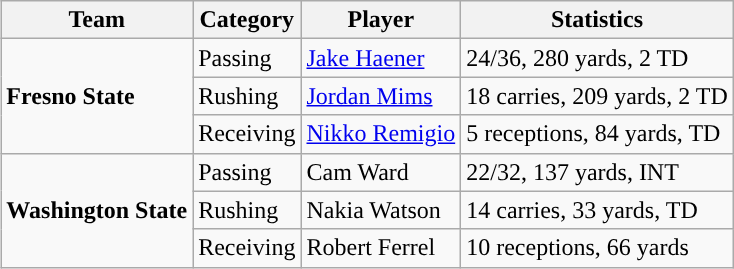<table class="wikitable" style="float: right;">
<tr>
<th>Team</th>
<th>Category</th>
<th>Player</th>
<th>Statistics</th>
</tr>
<tr>
<td rowspan=3><strong>Fresno State</strong></td>
<td>Passing</td>
<td><a href='#'>Jake Haener</a></td>
<td>24/36, 280 yards, 2 TD</td>
</tr>
<tr>
<td>Rushing</td>
<td><a href='#'>Jordan Mims</a></td>
<td>18 carries, 209 yards, 2 TD</td>
</tr>
<tr>
<td>Receiving</td>
<td><a href='#'>Nikko Remigio</a></td>
<td>5 receptions, 84 yards, TD</td>
</tr>
<tr>
<td rowspan=3><strong>Washington State</strong></td>
<td>Passing</td>
<td>Cam Ward</td>
<td>22/32, 137 yards, INT</td>
</tr>
<tr>
<td>Rushing</td>
<td>Nakia Watson</td>
<td>14 carries, 33 yards, TD</td>
</tr>
<tr>
<td>Receiving</td>
<td>Robert Ferrel</td>
<td>10 receptions, 66 yards</td>
</tr>
</table>
